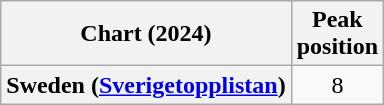<table class="wikitable plainrowheaders" style="text-align:center">
<tr>
<th scope="col">Chart (2024)</th>
<th scope="col">Peak<br>position</th>
</tr>
<tr>
<th scope="row">Sweden (<a href='#'>Sverigetopplistan</a>)</th>
<td>8</td>
</tr>
</table>
